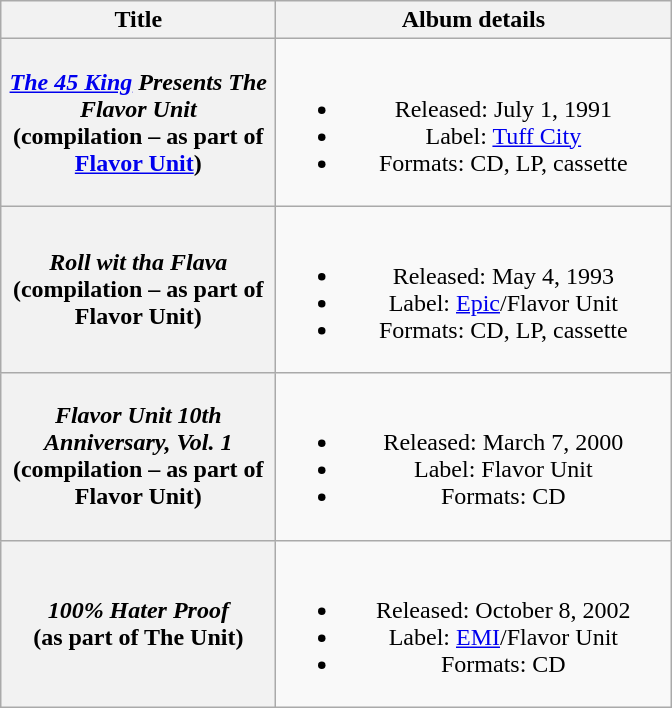<table class="wikitable plainrowheaders" style="text-align:center;">
<tr>
<th scope="col" style="width:11em;">Title</th>
<th scope="col" style="width:16em;">Album details</th>
</tr>
<tr>
<th scope="row"><em><a href='#'>The 45 King</a> Presents The Flavor Unit</em><br><span>(compilation – as part of <a href='#'>Flavor Unit</a>)</span></th>
<td><br><ul><li>Released: July 1, 1991</li><li>Label: <a href='#'>Tuff City</a></li><li>Formats: CD, LP, cassette</li></ul></td>
</tr>
<tr>
<th scope="row"><em>Roll wit tha Flava</em><br><span>(compilation – as part of Flavor Unit)</span></th>
<td><br><ul><li>Released: May 4, 1993</li><li>Label: <a href='#'>Epic</a>/Flavor Unit</li><li>Formats: CD, LP, cassette</li></ul></td>
</tr>
<tr>
<th scope="row"><em>Flavor Unit 10th Anniversary, Vol. 1</em><br><span>(compilation – as part of Flavor Unit)</span></th>
<td><br><ul><li>Released: March 7, 2000</li><li>Label: Flavor Unit</li><li>Formats: CD</li></ul></td>
</tr>
<tr>
<th scope="row"><em>100% Hater Proof</em><br><span>(as part of The Unit)</span></th>
<td><br><ul><li>Released: October 8, 2002</li><li>Label: <a href='#'>EMI</a>/Flavor Unit</li><li>Formats: CD</li></ul></td>
</tr>
</table>
